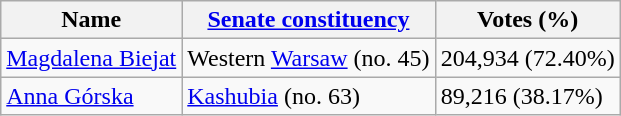<table class="wikitable">
<tr>
<th>Name</th>
<th><a href='#'>Senate constituency</a></th>
<th>Votes (%)</th>
</tr>
<tr>
<td><a href='#'>Magdalena Biejat</a></td>
<td>Western <a href='#'>Warsaw</a> (no. 45)</td>
<td>204,934 (72.40%)</td>
</tr>
<tr>
<td><a href='#'>Anna Górska</a></td>
<td><a href='#'>Kashubia</a> (no. 63)</td>
<td>89,216 (38.17%)</td>
</tr>
</table>
